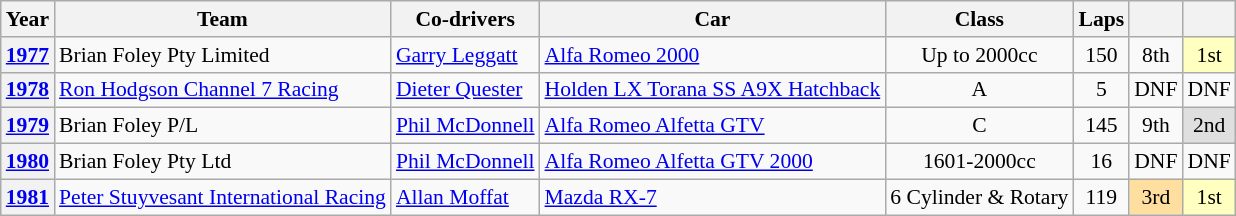<table class="wikitable" style="text-align:center; font-size:90%">
<tr>
<th>Year</th>
<th>Team</th>
<th>Co-drivers</th>
<th>Car</th>
<th>Class</th>
<th>Laps</th>
<th></th>
<th></th>
</tr>
<tr align="centre">
<th><a href='#'>1977</a></th>
<td align="left"> Brian Foley Pty Limited</td>
<td align="left"> <a href='#'>Garry Leggatt</a></td>
<td align="left"><a href='#'>Alfa Romeo 2000</a></td>
<td>Up to 2000cc</td>
<td>150</td>
<td>8th</td>
<td style="background:#ffffbf;">1st</td>
</tr>
<tr align="centre">
<th><a href='#'>1978</a></th>
<td align="left"> <a href='#'>Ron Hodgson Channel 7 Racing</a></td>
<td align="left"> <a href='#'>Dieter Quester</a></td>
<td align="left"><a href='#'>Holden LX Torana SS A9X Hatchback</a></td>
<td>A</td>
<td>5</td>
<td>DNF</td>
<td>DNF</td>
</tr>
<tr align="centre">
<th><a href='#'>1979</a></th>
<td align="left"> Brian Foley P/L</td>
<td align="left"> <a href='#'>Phil McDonnell</a></td>
<td align="left"><a href='#'>Alfa Romeo Alfetta GTV</a></td>
<td>C</td>
<td>145</td>
<td>9th</td>
<td style="background:#dfdfdf;">2nd</td>
</tr>
<tr align="centre">
<th><a href='#'>1980</a></th>
<td align="left"> Brian Foley Pty Ltd</td>
<td align="left"> <a href='#'>Phil McDonnell</a></td>
<td align="left"><a href='#'>Alfa Romeo Alfetta GTV 2000</a></td>
<td>1601-2000cc</td>
<td>16</td>
<td>DNF</td>
<td>DNF</td>
</tr>
<tr align="centre">
<th><a href='#'>1981</a></th>
<td align="left"> <a href='#'>Peter Stuyvesant International Racing</a></td>
<td align="left"> <a href='#'>Allan Moffat</a></td>
<td align="left"><a href='#'>Mazda RX-7</a></td>
<td>6 Cylinder & Rotary</td>
<td>119</td>
<td style="background:#ffdf9f;">3rd</td>
<td style="background:#ffffbf;">1st</td>
</tr>
</table>
